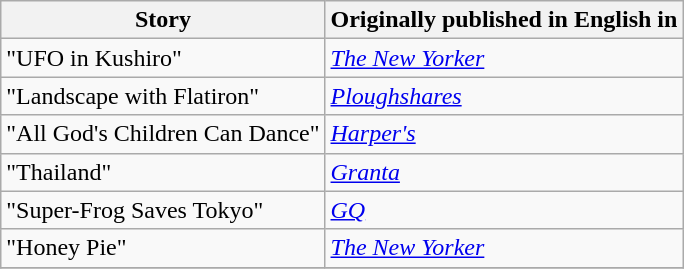<table class="wikitable">
<tr>
<th><strong>Story</strong></th>
<th><strong>Originally published in English in</strong></th>
</tr>
<tr>
<td>"UFO in Kushiro"</td>
<td><em><a href='#'>The New Yorker</a></em></td>
</tr>
<tr>
<td>"Landscape with Flatiron"</td>
<td><em><a href='#'>Ploughshares</a></em></td>
</tr>
<tr>
<td>"All God's Children Can Dance"</td>
<td><em><a href='#'>Harper's</a></em></td>
</tr>
<tr>
<td>"Thailand"</td>
<td><em><a href='#'>Granta</a></em></td>
</tr>
<tr>
<td>"Super-Frog Saves Tokyo"</td>
<td><em><a href='#'>GQ</a></em></td>
</tr>
<tr>
<td>"Honey Pie"</td>
<td><em><a href='#'>The New Yorker</a></em></td>
</tr>
<tr>
</tr>
</table>
